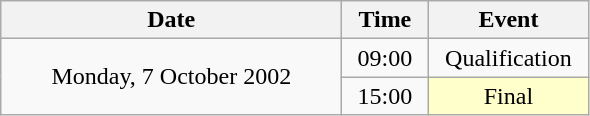<table class = "wikitable" style="text-align:center;">
<tr>
<th width=220>Date</th>
<th width=50>Time</th>
<th width=100>Event</th>
</tr>
<tr>
<td rowspan=2>Monday, 7 October 2002</td>
<td>09:00</td>
<td>Qualification</td>
</tr>
<tr>
<td>15:00</td>
<td bgcolor=ffffcc>Final</td>
</tr>
</table>
